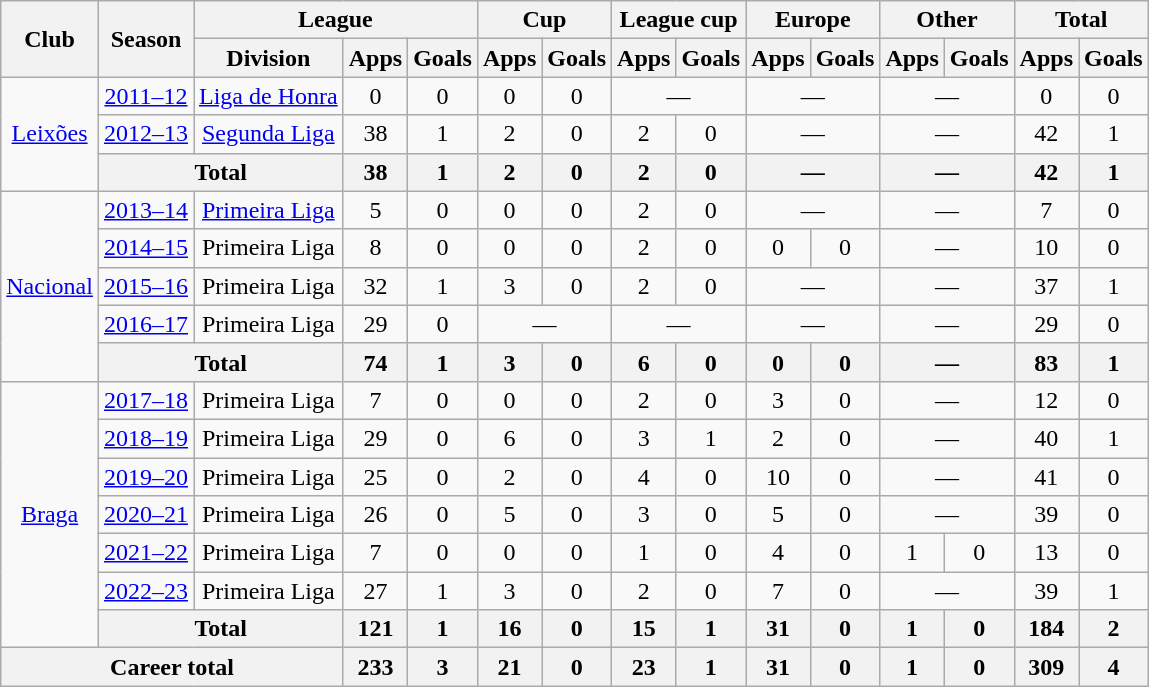<table class="wikitable" style="text-align: center;">
<tr>
<th rowspan="2">Club</th>
<th rowspan="2">Season</th>
<th colspan="3">League</th>
<th colspan="2">Cup</th>
<th colspan="2">League cup</th>
<th colspan="2">Europe</th>
<th colspan="2">Other</th>
<th colspan="2">Total</th>
</tr>
<tr>
<th>Division</th>
<th>Apps</th>
<th>Goals</th>
<th>Apps</th>
<th>Goals</th>
<th>Apps</th>
<th>Goals</th>
<th>Apps</th>
<th>Goals</th>
<th>Apps</th>
<th>Goals</th>
<th>Apps</th>
<th>Goals</th>
</tr>
<tr>
<td rowspan="3"><a href='#'>Leixões</a></td>
<td><a href='#'>2011–12</a></td>
<td><a href='#'>Liga de Honra</a></td>
<td>0</td>
<td>0</td>
<td>0</td>
<td>0</td>
<td colspan="2">—</td>
<td colspan="2">—</td>
<td colspan="2">—</td>
<td>0</td>
<td>0</td>
</tr>
<tr>
<td><a href='#'>2012–13</a></td>
<td><a href='#'>Segunda Liga</a></td>
<td>38</td>
<td>1</td>
<td>2</td>
<td>0</td>
<td>2</td>
<td>0</td>
<td colspan="2">—</td>
<td colspan="2">—</td>
<td>42</td>
<td>1</td>
</tr>
<tr>
<th colspan="2">Total</th>
<th>38</th>
<th>1</th>
<th>2</th>
<th>0</th>
<th>2</th>
<th>0</th>
<th colspan="2">—</th>
<th colspan="2">—</th>
<th>42</th>
<th>1</th>
</tr>
<tr>
<td rowspan="5"><a href='#'>Nacional</a></td>
<td><a href='#'>2013–14</a></td>
<td><a href='#'>Primeira Liga</a></td>
<td>5</td>
<td>0</td>
<td>0</td>
<td>0</td>
<td>2</td>
<td>0</td>
<td colspan="2">—</td>
<td colspan="2">—</td>
<td>7</td>
<td>0</td>
</tr>
<tr>
<td><a href='#'>2014–15</a></td>
<td>Primeira Liga</td>
<td>8</td>
<td>0</td>
<td>0</td>
<td>0</td>
<td>2</td>
<td>0</td>
<td>0</td>
<td>0</td>
<td colspan="2">—</td>
<td>10</td>
<td>0</td>
</tr>
<tr>
<td><a href='#'>2015–16</a></td>
<td>Primeira Liga</td>
<td>32</td>
<td>1</td>
<td>3</td>
<td>0</td>
<td>2</td>
<td>0</td>
<td colspan="2">—</td>
<td colspan="2">—</td>
<td>37</td>
<td>1</td>
</tr>
<tr>
<td><a href='#'>2016–17</a></td>
<td>Primeira Liga</td>
<td>29</td>
<td>0</td>
<td colspan="2">—</td>
<td colspan="2">—</td>
<td colspan="2">—</td>
<td colspan="2">—</td>
<td>29</td>
<td>0</td>
</tr>
<tr>
<th colspan="2">Total</th>
<th>74</th>
<th>1</th>
<th>3</th>
<th>0</th>
<th>6</th>
<th>0</th>
<th>0</th>
<th>0</th>
<th colspan="2">—</th>
<th>83</th>
<th>1</th>
</tr>
<tr>
<td rowspan="7"><a href='#'>Braga</a></td>
<td><a href='#'>2017–18</a></td>
<td>Primeira Liga</td>
<td>7</td>
<td>0</td>
<td>0</td>
<td>0</td>
<td>2</td>
<td>0</td>
<td>3</td>
<td>0</td>
<td colspan="2">—</td>
<td>12</td>
<td>0</td>
</tr>
<tr>
<td><a href='#'>2018–19</a></td>
<td>Primeira Liga</td>
<td>29</td>
<td>0</td>
<td>6</td>
<td>0</td>
<td>3</td>
<td>1</td>
<td>2</td>
<td>0</td>
<td colspan="2">—</td>
<td>40</td>
<td>1</td>
</tr>
<tr>
<td><a href='#'>2019–20</a></td>
<td>Primeira Liga</td>
<td>25</td>
<td>0</td>
<td>2</td>
<td>0</td>
<td>4</td>
<td>0</td>
<td>10</td>
<td>0</td>
<td colspan="2">—</td>
<td>41</td>
<td>0</td>
</tr>
<tr>
<td><a href='#'>2020–21</a></td>
<td>Primeira Liga</td>
<td>26</td>
<td>0</td>
<td>5</td>
<td>0</td>
<td>3</td>
<td>0</td>
<td>5</td>
<td>0</td>
<td colspan="2">—</td>
<td>39</td>
<td>0</td>
</tr>
<tr>
<td><a href='#'>2021–22</a></td>
<td>Primeira Liga</td>
<td>7</td>
<td>0</td>
<td>0</td>
<td>0</td>
<td>1</td>
<td>0</td>
<td>4</td>
<td>0</td>
<td>1</td>
<td>0</td>
<td>13</td>
<td>0</td>
</tr>
<tr>
<td><a href='#'>2022–23</a></td>
<td>Primeira Liga</td>
<td>27</td>
<td>1</td>
<td>3</td>
<td>0</td>
<td>2</td>
<td>0</td>
<td>7</td>
<td>0</td>
<td colspan="2">—</td>
<td>39</td>
<td>1</td>
</tr>
<tr>
<th colspan="2">Total</th>
<th>121</th>
<th>1</th>
<th>16</th>
<th>0</th>
<th>15</th>
<th>1</th>
<th>31</th>
<th>0</th>
<th>1</th>
<th>0</th>
<th>184</th>
<th>2</th>
</tr>
<tr>
<th colspan="3">Career total</th>
<th>233</th>
<th>3</th>
<th>21</th>
<th>0</th>
<th>23</th>
<th>1</th>
<th>31</th>
<th>0</th>
<th>1</th>
<th>0</th>
<th>309</th>
<th>4</th>
</tr>
</table>
